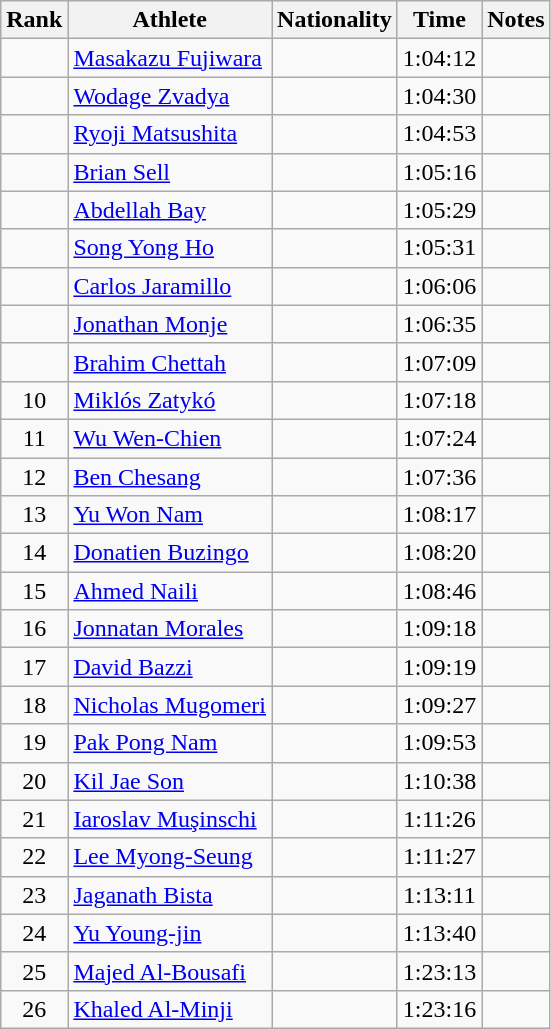<table class="wikitable sortable" style="text-align:center">
<tr>
<th>Rank</th>
<th>Athlete</th>
<th>Nationality</th>
<th>Time</th>
<th>Notes</th>
</tr>
<tr>
<td></td>
<td align=left><a href='#'>Masakazu Fujiwara</a></td>
<td align=left></td>
<td>1:04:12</td>
<td></td>
</tr>
<tr>
<td></td>
<td align=left><a href='#'>Wodage Zvadya</a></td>
<td align=left></td>
<td>1:04:30</td>
<td></td>
</tr>
<tr>
<td></td>
<td align=left><a href='#'>Ryoji Matsushita</a></td>
<td align=left></td>
<td>1:04:53</td>
<td></td>
</tr>
<tr>
<td></td>
<td align=left><a href='#'>Brian Sell</a></td>
<td align=left></td>
<td>1:05:16</td>
<td></td>
</tr>
<tr>
<td></td>
<td align=left><a href='#'>Abdellah Bay</a></td>
<td align=left></td>
<td>1:05:29</td>
<td></td>
</tr>
<tr>
<td></td>
<td align=left><a href='#'>Song Yong Ho</a></td>
<td align=left></td>
<td>1:05:31</td>
<td></td>
</tr>
<tr>
<td></td>
<td align=left><a href='#'>Carlos Jaramillo</a></td>
<td align=left></td>
<td>1:06:06</td>
<td></td>
</tr>
<tr>
<td></td>
<td align=left><a href='#'>Jonathan Monje</a></td>
<td align=left></td>
<td>1:06:35</td>
<td></td>
</tr>
<tr>
<td></td>
<td align=left><a href='#'>Brahim Chettah</a></td>
<td align=left></td>
<td>1:07:09</td>
<td></td>
</tr>
<tr>
<td>10</td>
<td align=left><a href='#'>Miklós Zatykó</a></td>
<td align=left></td>
<td>1:07:18</td>
<td></td>
</tr>
<tr>
<td>11</td>
<td align=left><a href='#'>Wu Wen-Chien</a></td>
<td align=left></td>
<td>1:07:24</td>
<td></td>
</tr>
<tr>
<td>12</td>
<td align=left><a href='#'>Ben Chesang</a></td>
<td align=left></td>
<td>1:07:36</td>
<td></td>
</tr>
<tr>
<td>13</td>
<td align=left><a href='#'>Yu Won Nam</a></td>
<td align=left></td>
<td>1:08:17</td>
<td></td>
</tr>
<tr>
<td>14</td>
<td align=left><a href='#'>Donatien Buzingo</a></td>
<td align=left></td>
<td>1:08:20</td>
<td></td>
</tr>
<tr>
<td>15</td>
<td align=left><a href='#'>Ahmed Naili</a></td>
<td align=left></td>
<td>1:08:46</td>
<td></td>
</tr>
<tr>
<td>16</td>
<td align=left><a href='#'>Jonnatan Morales</a></td>
<td align=left></td>
<td>1:09:18</td>
<td></td>
</tr>
<tr>
<td>17</td>
<td align=left><a href='#'>David Bazzi</a></td>
<td align=left></td>
<td>1:09:19</td>
<td></td>
</tr>
<tr>
<td>18</td>
<td align=left><a href='#'>Nicholas Mugomeri</a></td>
<td align=left></td>
<td>1:09:27</td>
<td></td>
</tr>
<tr>
<td>19</td>
<td align=left><a href='#'>Pak Pong Nam</a></td>
<td align=left></td>
<td>1:09:53</td>
<td></td>
</tr>
<tr>
<td>20</td>
<td align=left><a href='#'>Kil Jae Son</a></td>
<td align=left></td>
<td>1:10:38</td>
<td></td>
</tr>
<tr>
<td>21</td>
<td align=left><a href='#'>Iaroslav Muşinschi</a></td>
<td align=left></td>
<td>1:11:26</td>
<td></td>
</tr>
<tr>
<td>22</td>
<td align=left><a href='#'>Lee Myong-Seung</a></td>
<td align=left></td>
<td>1:11:27</td>
<td></td>
</tr>
<tr>
<td>23</td>
<td align=left><a href='#'>Jaganath Bista</a></td>
<td align=left></td>
<td>1:13:11</td>
<td></td>
</tr>
<tr>
<td>24</td>
<td align=left><a href='#'>Yu Young-jin</a></td>
<td align=left></td>
<td>1:13:40</td>
<td></td>
</tr>
<tr>
<td>25</td>
<td align=left><a href='#'>Majed Al-Bousafi</a></td>
<td align=left></td>
<td>1:23:13</td>
<td></td>
</tr>
<tr>
<td>26</td>
<td align=left><a href='#'>Khaled Al-Minji</a></td>
<td align=left></td>
<td>1:23:16</td>
<td></td>
</tr>
</table>
